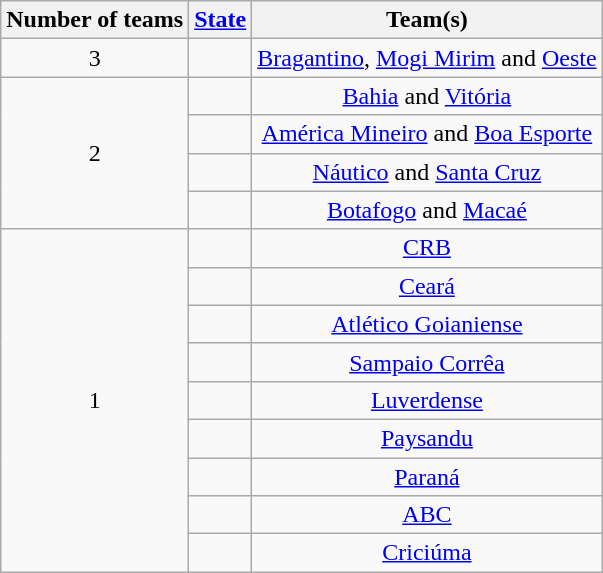<table class="wikitable" style="text-align:center">
<tr>
<th>Number of teams</th>
<th><a href='#'>State</a></th>
<th>Team(s)</th>
</tr>
<tr>
<td rowspan="1">3</td>
<td align="left"></td>
<td><a href='#'>Bragantino</a>, <a href='#'>Mogi Mirim</a> and <a href='#'>Oeste</a></td>
</tr>
<tr>
<td rowspan="4">2</td>
<td align="left"></td>
<td><a href='#'>Bahia</a> and <a href='#'>Vitória</a></td>
</tr>
<tr>
<td align="left"></td>
<td><a href='#'>América Mineiro</a> and <a href='#'>Boa Esporte</a></td>
</tr>
<tr>
<td align="left"></td>
<td><a href='#'>Náutico</a> and <a href='#'>Santa Cruz</a></td>
</tr>
<tr>
<td align="left"></td>
<td><a href='#'>Botafogo</a> and <a href='#'>Macaé</a></td>
</tr>
<tr>
<td rowspan="10">1</td>
<td align="left"></td>
<td><a href='#'>CRB</a></td>
</tr>
<tr>
<td align="left"></td>
<td><a href='#'>Ceará</a></td>
</tr>
<tr>
<td align="left"></td>
<td><a href='#'>Atlético Goianiense</a></td>
</tr>
<tr>
<td align="left"></td>
<td><a href='#'>Sampaio Corrêa</a></td>
</tr>
<tr>
<td align="left"></td>
<td><a href='#'>Luverdense</a></td>
</tr>
<tr>
<td align="left"></td>
<td><a href='#'>Paysandu</a></td>
</tr>
<tr>
<td align="left"></td>
<td><a href='#'>Paraná</a></td>
</tr>
<tr>
<td align="left"></td>
<td><a href='#'>ABC</a></td>
</tr>
<tr>
<td align="left"></td>
<td><a href='#'>Criciúma</a></td>
</tr>
</table>
